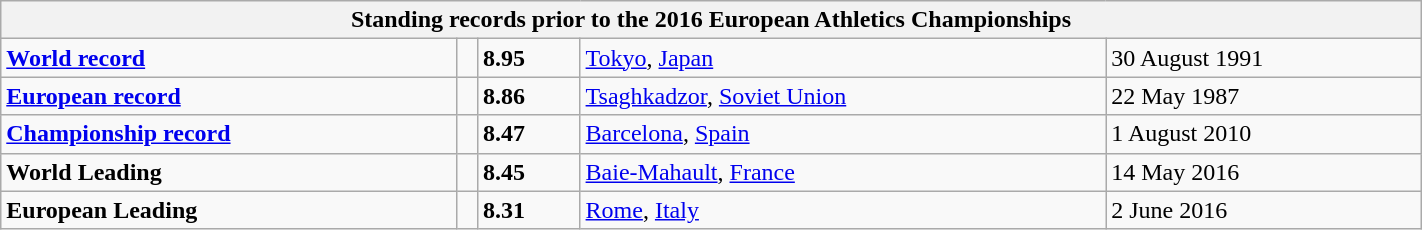<table class="wikitable" width=75%>
<tr>
<th colspan="5">Standing records prior to the 2016 European Athletics Championships</th>
</tr>
<tr>
<td><strong><a href='#'>World record</a></strong></td>
<td></td>
<td><strong>8.95</strong></td>
<td><a href='#'>Tokyo</a>, <a href='#'>Japan</a></td>
<td>30 August 1991</td>
</tr>
<tr>
<td><strong><a href='#'>European record</a></strong></td>
<td></td>
<td><strong>8.86</strong></td>
<td><a href='#'>Tsaghkadzor</a>, <a href='#'>Soviet Union</a></td>
<td>22 May 1987</td>
</tr>
<tr>
<td><strong><a href='#'>Championship record</a></strong></td>
<td></td>
<td><strong>8.47</strong></td>
<td><a href='#'>Barcelona</a>, <a href='#'>Spain</a></td>
<td>1 August 2010</td>
</tr>
<tr>
<td><strong>World Leading</strong></td>
<td></td>
<td><strong>8.45</strong></td>
<td><a href='#'>Baie-Mahault</a>, <a href='#'>France</a></td>
<td>14 May 2016</td>
</tr>
<tr>
<td><strong>European Leading</strong></td>
<td></td>
<td><strong>8.31</strong></td>
<td><a href='#'>Rome</a>, <a href='#'>Italy</a></td>
<td>2 June 2016</td>
</tr>
</table>
